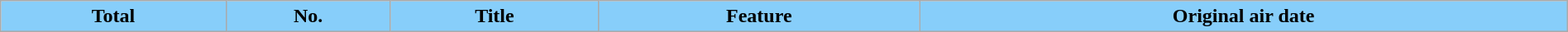<table class="wikitable plainrowheaders" style="width:100%;">
<tr>
<th scope="col" style="background:#87CEFA;">Total</th>
<th scope="col" style="background:#87CEFA;">No.</th>
<th scope="col" style="background:#87CEFA;">Title</th>
<th scope="col" style="background:#87CEFA;">Feature</th>
<th scope="col" style="background:#87CEFA;">Original air date<br>



</th>
</tr>
</table>
